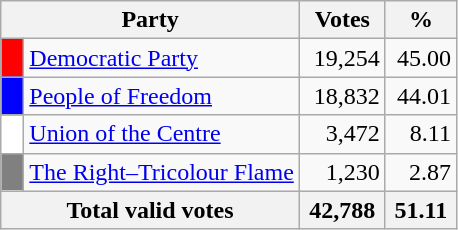<table class="wikitable">
<tr>
<th colspan="2" style="width: 130px">Party</th>
<th style="width: 50px">Votes</th>
<th style="width: 40px">%</th>
</tr>
<tr>
<td style="background-color:red">  </td>
<td style="text-align: left"><a href='#'>Democratic Party</a></td>
<td style="text-align: right">19,254</td>
<td style="text-align: right">45.00</td>
</tr>
<tr>
<td style="background-color:blue">  </td>
<td style="text-align: left"><a href='#'>People of Freedom</a></td>
<td style="text-align: right">18,832</td>
<td style="text-align: right">44.01</td>
</tr>
<tr>
<td style="background-color:white">  </td>
<td style="text-align: left"><a href='#'>Union of the Centre</a></td>
<td align="right">3,472</td>
<td align="right">8.11</td>
</tr>
<tr>
<td style="background-color:grey">  </td>
<td style="text-align: left"><a href='#'>The Right–Tricolour Flame</a></td>
<td align="right">1,230</td>
<td align="right">2.87</td>
</tr>
<tr bgcolor="white">
<th align="right" colspan=2>Total valid votes</th>
<th align="right">42,788</th>
<th align="right">51.11</th>
</tr>
</table>
